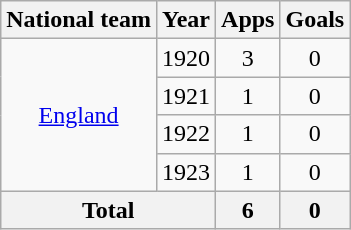<table class="wikitable" style="text-align: center;">
<tr>
<th>National team</th>
<th>Year</th>
<th>Apps</th>
<th>Goals</th>
</tr>
<tr>
<td rowspan="4"><a href='#'>England</a></td>
<td>1920</td>
<td>3</td>
<td>0</td>
</tr>
<tr>
<td>1921</td>
<td>1</td>
<td>0</td>
</tr>
<tr>
<td>1922</td>
<td>1</td>
<td>0</td>
</tr>
<tr>
<td>1923</td>
<td>1</td>
<td>0</td>
</tr>
<tr>
<th colspan="2">Total</th>
<th>6</th>
<th>0</th>
</tr>
</table>
